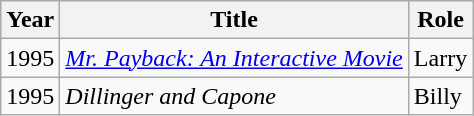<table class="wikitable sortable">
<tr>
<th>Year</th>
<th>Title</th>
<th>Role</th>
</tr>
<tr>
<td>1995</td>
<td><em><a href='#'>Mr. Payback: An Interactive Movie</a></em></td>
<td>Larry</td>
</tr>
<tr>
<td>1995</td>
<td><em>Dillinger and Capone</em></td>
<td>Billy</td>
</tr>
</table>
